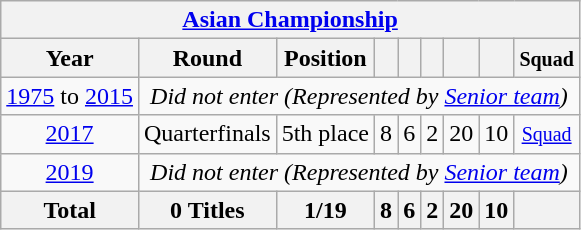<table class="wikitable" style="text-align: center;">
<tr>
<th colspan=9><a href='#'>Asian Championship</a></th>
</tr>
<tr>
<th>Year</th>
<th>Round</th>
<th>Position</th>
<th></th>
<th></th>
<th></th>
<th></th>
<th></th>
<th><small>Squad</small></th>
</tr>
<tr>
<td> <a href='#'>1975</a> to  <a href='#'>2015</a></td>
<td colspan=8><em>Did not enter (Represented by <a href='#'>Senior team</a>)</em></td>
</tr>
<tr>
<td> <a href='#'>2017</a></td>
<td>Quarterfinals</td>
<td>5th place</td>
<td>8</td>
<td>6</td>
<td>2</td>
<td>20</td>
<td>10</td>
<td><small><a href='#'>Squad</a></small></td>
</tr>
<tr>
<td> <a href='#'>2019</a></td>
<td colspan=8><em>Did not enter (Represented by <a href='#'>Senior team</a>)</em></td>
</tr>
<tr>
<th>Total</th>
<th>0 Titles</th>
<th>1/19</th>
<th>8</th>
<th>6</th>
<th>2</th>
<th>20</th>
<th>10</th>
<th></th>
</tr>
</table>
